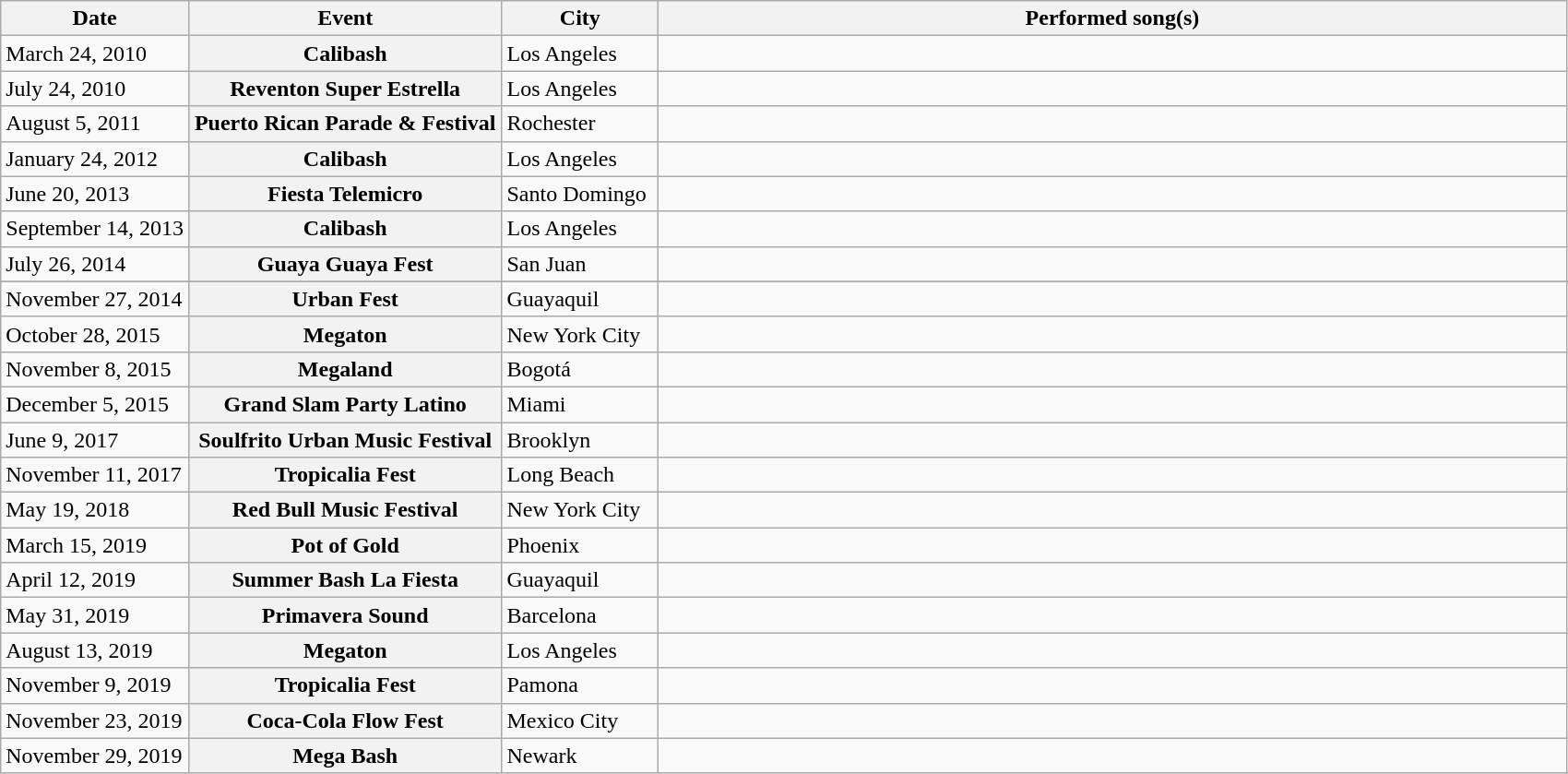<table class="wikitable sortable plainrowheaders">
<tr>
<th style="width:12%;">Date</th>
<th style="width:20%;">Event</th>
<th style="width:10%;">City</th>
<th class="unsortable">Performed song(s)</th>
</tr>
<tr>
<td>March 24, 2010</td>
<th scope="row">Calibash</th>
<td>Los Angeles</td>
<td></td>
</tr>
<tr>
<td>July 24, 2010</td>
<th scope="row">Reventon Super Estrella</th>
<td>Los Angeles</td>
<td></td>
</tr>
<tr>
<td>August 5, 2011</td>
<th scope="row">Puerto Rican Parade & Festival</th>
<td>Rochester</td>
<td></td>
</tr>
<tr>
<td>January 24, 2012</td>
<th scope="row">Calibash</th>
<td>Los Angeles</td>
<td></td>
</tr>
<tr>
<td>June 20, 2013</td>
<th scope="row">Fiesta Telemicro</th>
<td>Santo Domingo</td>
<td></td>
</tr>
<tr>
<td>September 14, 2013</td>
<th scope="row">Calibash</th>
<td>Los Angeles</td>
<td></td>
</tr>
<tr>
<td>July 26, 2014</td>
<th scope="row">Guaya Guaya Fest</th>
<td>San Juan</td>
<td></td>
</tr>
<tr>
</tr>
<tr>
<td>November 27, 2014</td>
<th scope="row">Urban Fest</th>
<td>Guayaquil</td>
<td></td>
</tr>
<tr>
<td>October 28, 2015</td>
<th scope="row">Megaton</th>
<td>New York City</td>
<td></td>
</tr>
<tr>
<td>November 8, 2015</td>
<th scope="row">Megaland</th>
<td>Bogotá</td>
<td></td>
</tr>
<tr>
<td>December 5, 2015</td>
<th scope="row">Grand Slam Party Latino</th>
<td>Miami</td>
<td></td>
</tr>
<tr>
<td>June 9, 2017</td>
<th scope="row">Soulfrito Urban Music Festival</th>
<td>Brooklyn</td>
<td></td>
</tr>
<tr>
<td>November 11, 2017</td>
<th scope="row">Tropicalia Fest</th>
<td>Long Beach</td>
<td></td>
</tr>
<tr>
<td>May 19, 2018</td>
<th scope="row">Red Bull Music Festival</th>
<td>New York City</td>
<td></td>
</tr>
<tr>
<td>March 15, 2019</td>
<th scope="row">Pot of Gold</th>
<td>Phoenix</td>
<td></td>
</tr>
<tr>
<td>April 12, 2019</td>
<th scope="row">Summer Bash La Fiesta</th>
<td>Guayaquil</td>
<td></td>
</tr>
<tr>
<td>May 31, 2019</td>
<th scope="row">Primavera Sound</th>
<td>Barcelona</td>
<td></td>
</tr>
<tr>
<td>August 13, 2019</td>
<th scope="row">Megaton</th>
<td>Los Angeles</td>
<td></td>
</tr>
<tr>
<td>November 9, 2019</td>
<th scope="row">Tropicalia Fest</th>
<td>Pamona</td>
<td></td>
</tr>
<tr>
<td>November 23, 2019</td>
<th scope="row">Coca-Cola Flow Fest</th>
<td>Mexico City</td>
<td></td>
</tr>
<tr>
<td>November 29, 2019</td>
<th scope="row">Mega Bash</th>
<td>Newark</td>
<td></td>
</tr>
</table>
